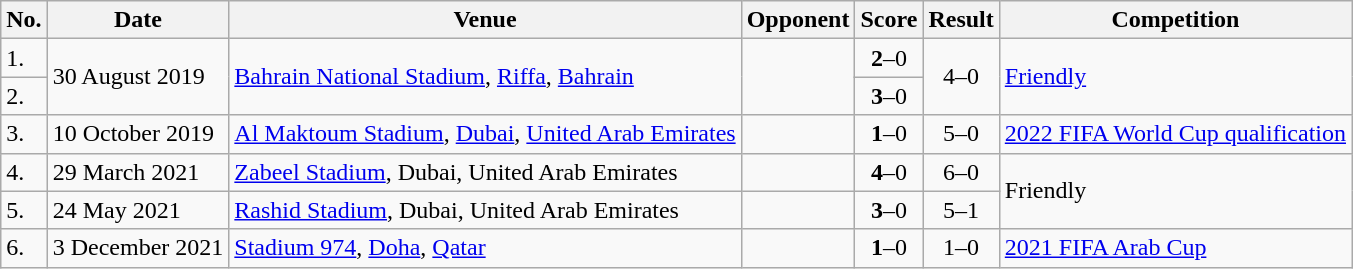<table class="wikitable">
<tr>
<th>No.</th>
<th>Date</th>
<th>Venue</th>
<th>Opponent</th>
<th>Score</th>
<th>Result</th>
<th>Competition</th>
</tr>
<tr>
<td>1.</td>
<td rowspan=2>30 August 2019</td>
<td rowspan=2><a href='#'>Bahrain National Stadium</a>, <a href='#'>Riffa</a>, <a href='#'>Bahrain</a></td>
<td rowspan=2></td>
<td align=center><strong>2</strong>–0</td>
<td rowspan=2 align=center>4–0</td>
<td rowspan=2><a href='#'>Friendly</a></td>
</tr>
<tr>
<td>2.</td>
<td align=center><strong>3</strong>–0</td>
</tr>
<tr>
<td>3.</td>
<td>10 October 2019</td>
<td><a href='#'>Al Maktoum Stadium</a>, <a href='#'>Dubai</a>, <a href='#'>United Arab Emirates</a></td>
<td></td>
<td align=center><strong>1</strong>–0</td>
<td align=center>5–0</td>
<td><a href='#'>2022 FIFA World Cup qualification</a></td>
</tr>
<tr>
<td>4.</td>
<td>29 March 2021</td>
<td><a href='#'>Zabeel Stadium</a>, Dubai, United Arab Emirates</td>
<td></td>
<td align=center><strong>4</strong>–0</td>
<td align=center>6–0</td>
<td rowspan=2>Friendly</td>
</tr>
<tr>
<td>5.</td>
<td>24 May 2021</td>
<td><a href='#'>Rashid Stadium</a>, Dubai, United Arab Emirates</td>
<td></td>
<td align=center><strong>3</strong>–0</td>
<td align=center>5–1</td>
</tr>
<tr>
<td>6.</td>
<td>3 December 2021</td>
<td><a href='#'>Stadium 974</a>, <a href='#'>Doha</a>, <a href='#'>Qatar</a></td>
<td></td>
<td align=center><strong>1</strong>–0</td>
<td align=center>1–0</td>
<td><a href='#'>2021 FIFA Arab Cup</a></td>
</tr>
</table>
